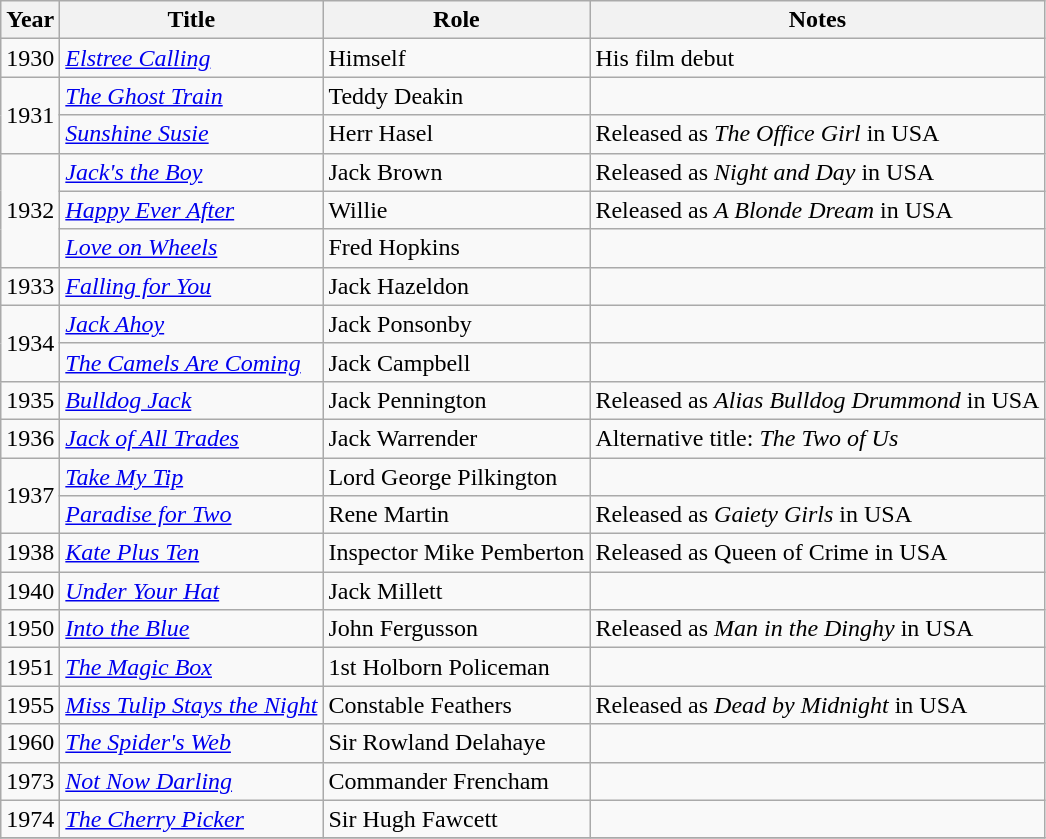<table class="wikitable sortable">
<tr>
<th>Year</th>
<th>Title</th>
<th>Role</th>
<th>Notes</th>
</tr>
<tr>
<td>1930</td>
<td><em><a href='#'>Elstree Calling</a></em></td>
<td>Himself</td>
<td>His film debut</td>
</tr>
<tr>
<td rowspan="2">1931</td>
<td><em><a href='#'>The Ghost Train</a></em></td>
<td>Teddy Deakin</td>
<td></td>
</tr>
<tr>
<td><em><a href='#'>Sunshine Susie</a></em></td>
<td>Herr Hasel</td>
<td>Released as <em>The Office Girl</em> in USA</td>
</tr>
<tr>
<td rowspan="3">1932</td>
<td><em><a href='#'>Jack's the Boy</a></em></td>
<td>Jack Brown</td>
<td>Released as <em>Night and Day</em> in USA</td>
</tr>
<tr>
<td><em><a href='#'>Happy Ever After</a></em></td>
<td>Willie</td>
<td>Released as <em>A Blonde Dream</em> in USA</td>
</tr>
<tr>
<td><em><a href='#'>Love on Wheels</a></em></td>
<td>Fred Hopkins</td>
<td></td>
</tr>
<tr>
<td>1933</td>
<td><em><a href='#'>Falling for You</a></em></td>
<td>Jack Hazeldon</td>
<td></td>
</tr>
<tr>
<td rowspan="2">1934</td>
<td><em><a href='#'>Jack Ahoy</a></em></td>
<td>Jack Ponsonby</td>
<td></td>
</tr>
<tr>
<td><em><a href='#'>The Camels Are Coming</a></em></td>
<td>Jack Campbell</td>
<td></td>
</tr>
<tr>
<td>1935</td>
<td><em><a href='#'>Bulldog Jack</a></em></td>
<td>Jack Pennington</td>
<td>Released as <em>Alias Bulldog Drummond</em> in USA</td>
</tr>
<tr>
<td>1936</td>
<td><em><a href='#'>Jack of All Trades</a></em></td>
<td>Jack Warrender</td>
<td>Alternative title: <em>The Two of Us</em></td>
</tr>
<tr>
<td rowspan="2">1937</td>
<td><em><a href='#'>Take My Tip</a></em></td>
<td>Lord George Pilkington</td>
<td></td>
</tr>
<tr>
<td><em><a href='#'>Paradise for Two</a></em></td>
<td>Rene Martin</td>
<td>Released as <em>Gaiety Girls</em> in USA</td>
</tr>
<tr>
<td>1938</td>
<td><em><a href='#'>Kate Plus Ten</a></em></td>
<td>Inspector Mike Pemberton</td>
<td>Released as Queen of Crime in USA</td>
</tr>
<tr>
<td>1940</td>
<td><em><a href='#'>Under Your Hat</a></em></td>
<td>Jack Millett</td>
<td></td>
</tr>
<tr>
<td>1950</td>
<td><em><a href='#'>Into the Blue</a></em></td>
<td>John Fergusson</td>
<td>Released as <em>Man in the Dinghy</em> in USA</td>
</tr>
<tr>
<td>1951</td>
<td><em><a href='#'>The Magic Box</a></em></td>
<td>1st Holborn Policeman</td>
<td></td>
</tr>
<tr>
<td>1955</td>
<td><em><a href='#'>Miss Tulip Stays the Night</a></em></td>
<td>Constable Feathers</td>
<td>Released as <em>Dead by Midnight</em> in USA</td>
</tr>
<tr>
<td>1960</td>
<td><em><a href='#'>The Spider's Web</a></em></td>
<td>Sir Rowland Delahaye</td>
<td></td>
</tr>
<tr>
<td>1973</td>
<td><em><a href='#'>Not Now Darling</a></em></td>
<td>Commander Frencham</td>
<td></td>
</tr>
<tr>
<td>1974</td>
<td><em><a href='#'>The Cherry Picker</a></em></td>
<td>Sir Hugh Fawcett</td>
<td></td>
</tr>
<tr>
</tr>
</table>
